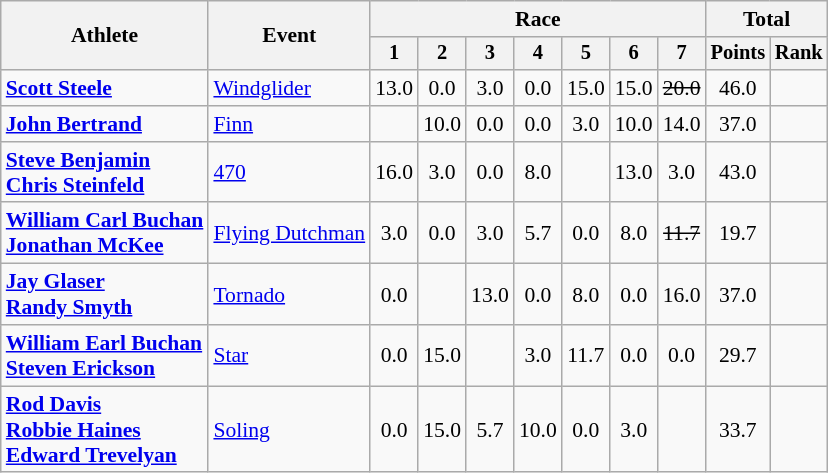<table class=wikitable style=font-size:90%;text-align:center>
<tr>
<th rowspan=2>Athlete</th>
<th rowspan=2>Event</th>
<th colspan=7>Race</th>
<th colspan=2>Total</th>
</tr>
<tr style=font-size:95%>
<th>1</th>
<th>2</th>
<th>3</th>
<th>4</th>
<th>5</th>
<th>6</th>
<th>7</th>
<th>Points</th>
<th>Rank</th>
</tr>
<tr>
<td align=left><strong><a href='#'>Scott Steele</a></strong></td>
<td align=left><a href='#'>Windglider</a></td>
<td>13.0</td>
<td>0.0</td>
<td>3.0</td>
<td>0.0</td>
<td>15.0</td>
<td>15.0</td>
<td><s>20.0</s></td>
<td>46.0</td>
<td></td>
</tr>
<tr>
<td align=left><strong><a href='#'>John Bertrand</a></strong></td>
<td align=left><a href='#'>Finn</a></td>
<td><s></s></td>
<td>10.0</td>
<td>0.0</td>
<td>0.0</td>
<td>3.0</td>
<td>10.0</td>
<td>14.0</td>
<td>37.0</td>
<td></td>
</tr>
<tr>
<td align=left><strong><a href='#'>Steve Benjamin</a><br><a href='#'>Chris Steinfeld</a></strong></td>
<td align=left><a href='#'>470</a></td>
<td>16.0</td>
<td>3.0</td>
<td>0.0</td>
<td>8.0</td>
<td><s></s></td>
<td>13.0</td>
<td>3.0</td>
<td>43.0</td>
<td></td>
</tr>
<tr>
<td align=left><strong><a href='#'>William Carl Buchan</a><br><a href='#'>Jonathan McKee</a></strong></td>
<td align=left><a href='#'>Flying Dutchman</a></td>
<td>3.0</td>
<td>0.0</td>
<td>3.0</td>
<td>5.7</td>
<td>0.0</td>
<td>8.0</td>
<td><s>11.7</s></td>
<td>19.7</td>
<td></td>
</tr>
<tr>
<td align=left><strong><a href='#'>Jay Glaser</a><br><a href='#'>Randy Smyth</a></strong></td>
<td align=left><a href='#'>Tornado</a></td>
<td>0.0</td>
<td><s></s></td>
<td>13.0</td>
<td>0.0</td>
<td>8.0</td>
<td>0.0</td>
<td>16.0</td>
<td>37.0</td>
<td></td>
</tr>
<tr>
<td align=left><strong><a href='#'>William Earl Buchan</a><br><a href='#'>Steven Erickson</a></strong></td>
<td align=left><a href='#'>Star</a></td>
<td>0.0</td>
<td>15.0</td>
<td><s></s></td>
<td>3.0</td>
<td>11.7</td>
<td>0.0</td>
<td>0.0</td>
<td>29.7</td>
<td></td>
</tr>
<tr>
<td align=left><strong><a href='#'>Rod Davis</a><br><a href='#'>Robbie Haines</a><br><a href='#'>Edward Trevelyan</a></strong></td>
<td align=left><a href='#'>Soling</a></td>
<td>0.0</td>
<td>15.0</td>
<td>5.7</td>
<td>10.0</td>
<td>0.0</td>
<td>3.0</td>
<td><s></s></td>
<td>33.7</td>
<td></td>
</tr>
</table>
